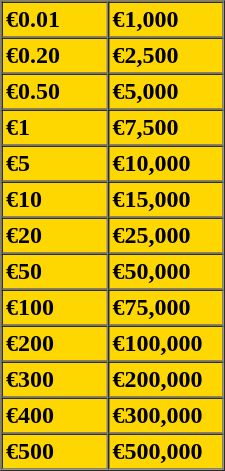<table border="1" cellpadding="2" cellspacing="0" width="150px">
<tr>
<td width=65px bgcolor="gold"><strong>€0.01</strong></td>
<td bgcolor="gold"><strong>€1,000</strong></td>
</tr>
<tr>
<td bgcolor="gold"><strong>€0.20</strong></td>
<td bgcolor="gold"><strong>€2,500</strong></td>
</tr>
<tr>
<td bgcolor="gold"><strong>€0.50</strong></td>
<td bgcolor="gold"><strong>€5,000</strong></td>
</tr>
<tr>
<td bgcolor="gold"><strong>€1</strong></td>
<td bgcolor="gold"><strong>€7,500</strong></td>
</tr>
<tr>
<td bgcolor="gold"><strong>€5</strong></td>
<td bgcolor="gold"><strong>€10,000</strong></td>
</tr>
<tr>
<td bgcolor="gold"><strong>€10</strong></td>
<td bgcolor="gold"><strong>€15,000</strong></td>
</tr>
<tr>
<td bgcolor="gold"><strong>€20</strong></td>
<td bgcolor="gold"><strong>€25,000</strong></td>
</tr>
<tr>
<td bgcolor="gold"><strong>€50</strong></td>
<td bgcolor="gold"><strong>€50,000</strong></td>
</tr>
<tr>
<td bgcolor="gold"><strong>€100</strong></td>
<td bgcolor="gold"><strong>€75,000</strong></td>
</tr>
<tr>
<td bgcolor="gold"><strong>€200</strong></td>
<td bgcolor="gold"><strong>€100,000</strong></td>
</tr>
<tr>
<td bgcolor="gold"><strong>€300</strong></td>
<td bgcolor="gold"><strong>€200,000</strong></td>
</tr>
<tr>
<td bgcolor="gold"><strong>€400</strong></td>
<td bgcolor="gold"><strong>€300,000</strong></td>
</tr>
<tr>
<td bgcolor="gold"><strong>€500</strong></td>
<td bgcolor="gold"><strong>€500,000</strong></td>
</tr>
</table>
